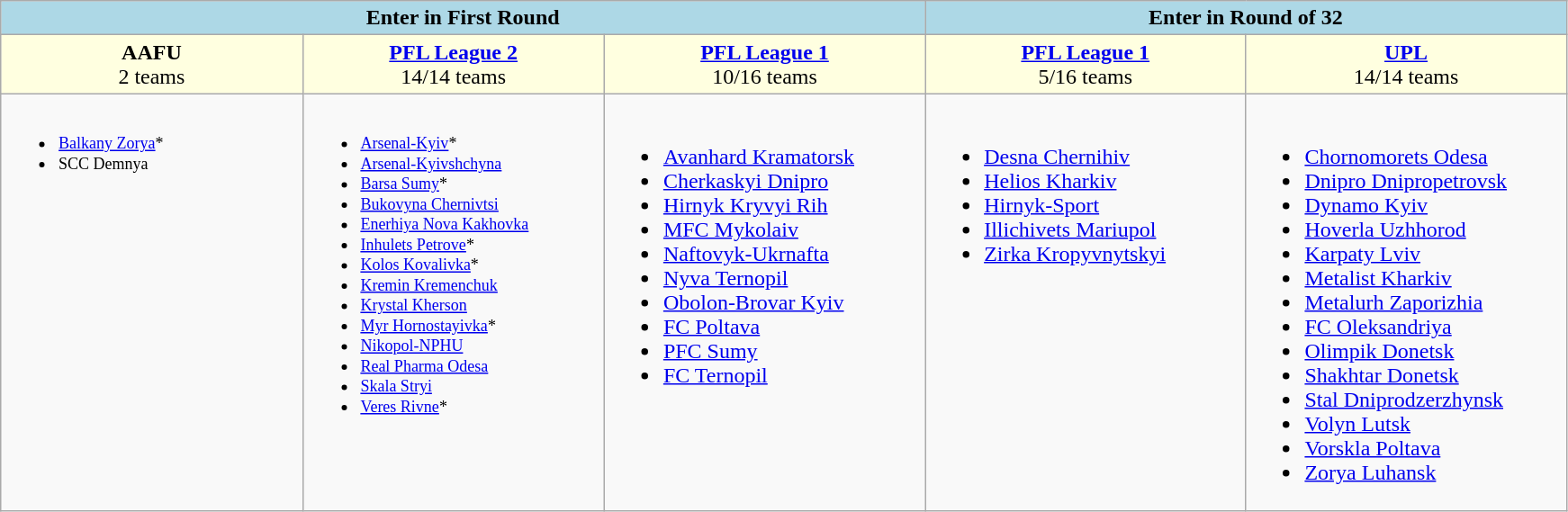<table class="wikitable">
<tr style="vertical-align:top; background:lightblue; text-align:center;">
<td colspan="3" style="width:58%;"><strong>Enter in First Round</strong></td>
<td colspan="2" style="width:42%;"><strong>Enter in Round of 32</strong></td>
</tr>
<tr style="vertical-align:top; background:lightyellow;">
<td style="text-align:center; width:16%;"><strong>AAFU</strong><br>2 teams</td>
<td style="text-align:center; width:16%;"><strong><a href='#'>PFL League 2</a></strong><br>14/14 teams</td>
<td style="text-align:center; width:17%;"><strong><a href='#'>PFL League 1</a></strong><br>10/16 teams</td>
<td style="text-align:center; width:17%;"><strong><a href='#'>PFL League 1</a></strong><br>5/16 teams</td>
<td style="text-align:center; width:17%;"><strong><a href='#'>UPL</a></strong><br> 14/14 teams</td>
</tr>
<tr valign="top">
<td style="font-size: 75%;"><br><ul><li><a href='#'>Balkany Zorya</a>*</li><li>SCC Demnya</li></ul></td>
<td style="font-size: 75%;"><br><ul><li><a href='#'>Arsenal-Kyiv</a>*</li><li><a href='#'>Arsenal-Kyivshchyna</a></li><li><a href='#'>Barsa Sumy</a>*</li><li><a href='#'>Bukovyna Chernivtsi</a></li><li><a href='#'>Enerhiya Nova Kakhovka</a></li><li><a href='#'>Inhulets Petrove</a>*</li><li><a href='#'>Kolos Kovalivka</a>*</li><li><a href='#'>Kremin Kremenchuk</a></li><li><a href='#'>Krystal Kherson</a></li><li><a href='#'>Myr Hornostayivka</a>*</li><li><a href='#'>Nikopol-NPHU</a></li><li><a href='#'>Real Pharma Odesa</a></li><li><a href='#'>Skala Stryi</a></li><li><a href='#'>Veres Rivne</a>*</li></ul></td>
<td><br><ul><li><a href='#'>Avanhard Kramatorsk</a></li><li><a href='#'>Cherkaskyi Dnipro</a></li><li><a href='#'>Hirnyk Kryvyi Rih</a></li><li><a href='#'>MFC Mykolaiv</a></li><li><a href='#'>Naftovyk-Ukrnafta</a></li><li><a href='#'>Nyva Ternopil</a></li><li><a href='#'>Obolon-Brovar Kyiv</a></li><li><a href='#'>FC Poltava</a></li><li><a href='#'>PFC Sumy</a></li><li><a href='#'>FC Ternopil</a></li></ul></td>
<td><br><ul><li><a href='#'>Desna Chernihiv</a></li><li><a href='#'>Helios Kharkiv</a></li><li><a href='#'>Hirnyk-Sport</a></li><li><a href='#'>Illichivets Mariupol</a></li><li><a href='#'>Zirka Kropyvnytskyi</a></li></ul></td>
<td><br><ul><li><a href='#'>Chornomorets Odesa</a></li><li><a href='#'>Dnipro Dnipropetrovsk</a></li><li><a href='#'>Dynamo Kyiv</a></li><li><a href='#'>Hoverla Uzhhorod</a></li><li><a href='#'>Karpaty Lviv</a></li><li><a href='#'>Metalist Kharkiv</a></li><li><a href='#'>Metalurh Zaporizhia</a></li><li><a href='#'>FC Oleksandriya</a></li><li><a href='#'>Olimpik Donetsk</a></li><li><a href='#'>Shakhtar Donetsk</a></li><li><a href='#'>Stal Dniprodzerzhynsk</a></li><li><a href='#'>Volyn Lutsk</a></li><li><a href='#'>Vorskla Poltava</a></li><li><a href='#'>Zorya Luhansk</a></li></ul></td>
</tr>
</table>
